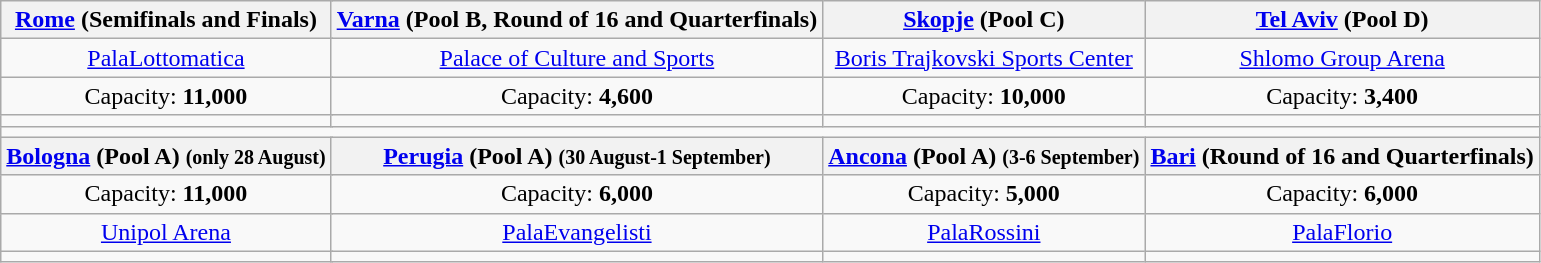<table class="wikitable" style="text-align: center;">
<tr>
<th colspan="2"> <a href='#'>Rome</a> (Semifinals and Finals)</th>
<th colspan="2"> <a href='#'>Varna</a> (Pool B, Round of 16 and Quarterfinals)</th>
<th colspan="2"> <a href='#'>Skopje</a> (Pool C)</th>
<th colspan="2"> <a href='#'>Tel Aviv</a> (Pool D)</th>
</tr>
<tr>
<td colspan="2"><a href='#'>PalaLottomatica</a></td>
<td colspan="2"><a href='#'>Palace of Culture and Sports</a></td>
<td colspan="2"><a href='#'>Boris Trajkovski Sports Center</a></td>
<td colspan="2"><a href='#'>Shlomo Group Arena</a></td>
</tr>
<tr>
<td colspan="2">Capacity: <strong>11,000</strong></td>
<td colspan="2">Capacity: <strong>4,600</strong></td>
<td colspan="2">Capacity: <strong>10,000</strong></td>
<td colspan="2">Capacity: <strong>3,400</strong></td>
</tr>
<tr>
<td colspan="2"></td>
<td colspan="2"></td>
<td colspan="2"></td>
<td colspan="2"></td>
</tr>
<tr>
<td colspan="8"></td>
</tr>
<tr>
<th colspan="2"> <a href='#'>Bologna</a> (Pool A) <small>(only 28 August)</small></th>
<th colspan="2"> <a href='#'>Perugia</a> (Pool A) <small>(30 August-1 September)</small></th>
<th colspan="2"> <a href='#'>Ancona</a> (Pool A) <small>(3-6 September)</small></th>
<th colspan="2"> <a href='#'>Bari</a> (Round of 16 and Quarterfinals)</th>
</tr>
<tr>
<td colspan="2">Capacity: <strong>11,000</strong></td>
<td colspan="2">Capacity: <strong>6,000</strong></td>
<td colspan="2">Capacity: <strong>5,000</strong></td>
<td colspan="2">Capacity: <strong>6,000</strong></td>
</tr>
<tr>
<td colspan="2"><a href='#'>Unipol Arena</a></td>
<td colspan="2"><a href='#'>PalaEvangelisti</a></td>
<td colspan="2"><a href='#'>PalaRossini</a></td>
<td colspan="2"><a href='#'>PalaFlorio</a></td>
</tr>
<tr>
<td colspan="2"></td>
<td colspan="2"></td>
<td colspan="2"></td>
<td colspan="2"></td>
</tr>
</table>
